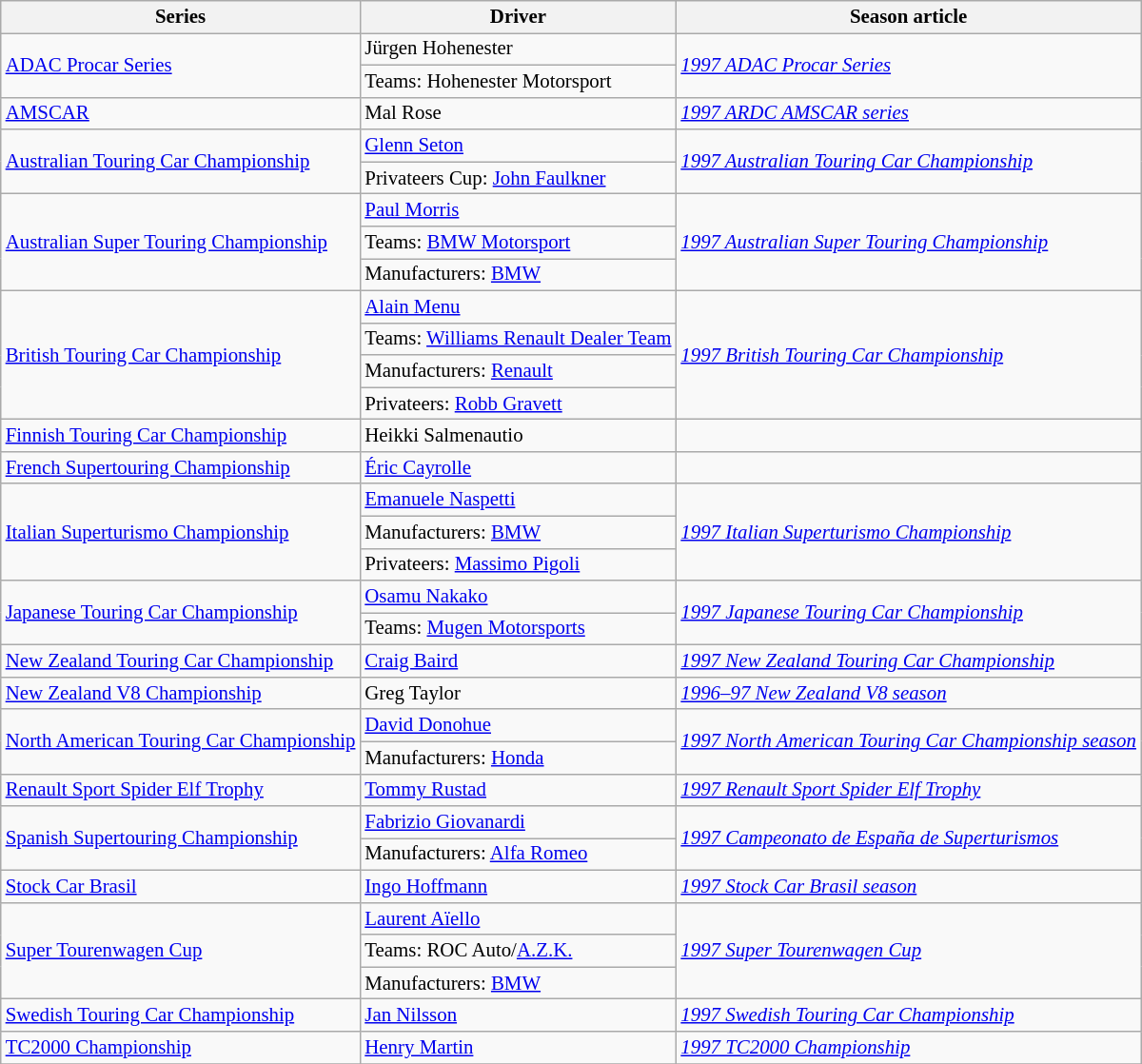<table class="wikitable" style="font-size: 87%;">
<tr>
<th>Series</th>
<th>Driver</th>
<th>Season article</th>
</tr>
<tr>
<td rowspan=2><a href='#'>ADAC Procar Series</a></td>
<td> Jürgen Hohenester</td>
<td rowspan=2><em><a href='#'>1997 ADAC Procar Series</a></em></td>
</tr>
<tr>
<td>Teams:  Hohenester Motorsport</td>
</tr>
<tr>
<td><a href='#'>AMSCAR</a></td>
<td> Mal Rose</td>
<td><em><a href='#'>1997 ARDC AMSCAR series</a></em></td>
</tr>
<tr>
<td rowspan=2><a href='#'>Australian Touring Car Championship</a></td>
<td> <a href='#'>Glenn Seton</a></td>
<td rowspan=2><em><a href='#'>1997 Australian Touring Car Championship</a></em></td>
</tr>
<tr>
<td>Privateers Cup:  <a href='#'>John Faulkner</a></td>
</tr>
<tr>
<td rowspan=3><a href='#'>Australian Super Touring Championship</a></td>
<td> <a href='#'>Paul Morris</a></td>
<td rowspan=3><em><a href='#'>1997 Australian Super Touring Championship</a></em></td>
</tr>
<tr>
<td>Teams:  <a href='#'>BMW Motorsport</a></td>
</tr>
<tr>
<td>Manufacturers:  <a href='#'>BMW</a></td>
</tr>
<tr>
<td rowspan=4><a href='#'>British Touring Car Championship</a></td>
<td> <a href='#'>Alain Menu</a></td>
<td rowspan=4><em><a href='#'>1997 British Touring Car Championship</a></em></td>
</tr>
<tr>
<td>Teams:  <a href='#'>Williams Renault Dealer Team</a></td>
</tr>
<tr>
<td>Manufacturers:  <a href='#'>Renault</a></td>
</tr>
<tr>
<td>Privateers:  <a href='#'>Robb Gravett</a></td>
</tr>
<tr>
<td><a href='#'>Finnish Touring Car Championship</a></td>
<td> Heikki Salmenautio</td>
<td></td>
</tr>
<tr>
<td><a href='#'>French Supertouring Championship</a></td>
<td> <a href='#'>Éric Cayrolle</a></td>
<td></td>
</tr>
<tr>
<td rowspan=3><a href='#'>Italian Superturismo Championship</a></td>
<td> <a href='#'>Emanuele Naspetti</a></td>
<td rowspan=3><em><a href='#'>1997 Italian Superturismo Championship</a></em></td>
</tr>
<tr>
<td>Manufacturers:  <a href='#'>BMW</a></td>
</tr>
<tr>
<td>Privateers:  <a href='#'>Massimo Pigoli</a></td>
</tr>
<tr>
<td rowspan=2><a href='#'>Japanese Touring Car Championship</a></td>
<td> <a href='#'>Osamu Nakako</a></td>
<td rowspan=2><em><a href='#'>1997 Japanese Touring Car Championship</a></em></td>
</tr>
<tr>
<td>Teams:  <a href='#'>Mugen Motorsports</a></td>
</tr>
<tr>
<td><a href='#'>New Zealand Touring Car Championship</a></td>
<td> <a href='#'>Craig Baird</a></td>
<td><em><a href='#'>1997 New Zealand Touring Car Championship</a></em></td>
</tr>
<tr>
<td><a href='#'>New Zealand V8 Championship</a></td>
<td> Greg Taylor</td>
<td><em><a href='#'>1996–97 New Zealand V8 season</a></em></td>
</tr>
<tr>
<td rowspan=2><a href='#'>North American Touring Car Championship</a></td>
<td> <a href='#'>David Donohue</a></td>
<td rowspan=2><em><a href='#'>1997 North American Touring Car Championship season</a></em></td>
</tr>
<tr>
<td>Manufacturers:  <a href='#'>Honda</a></td>
</tr>
<tr>
<td><a href='#'>Renault Sport Spider Elf Trophy</a></td>
<td> <a href='#'>Tommy Rustad</a></td>
<td><em><a href='#'>1997 Renault Sport Spider Elf Trophy</a></em></td>
</tr>
<tr>
<td rowspan=2><a href='#'>Spanish Supertouring Championship</a></td>
<td> <a href='#'>Fabrizio Giovanardi</a></td>
<td rowspan=2><em><a href='#'>1997 Campeonato de España de Superturismos</a></em></td>
</tr>
<tr>
<td>Manufacturers:  <a href='#'>Alfa Romeo</a></td>
</tr>
<tr>
<td><a href='#'>Stock Car Brasil</a></td>
<td> <a href='#'>Ingo Hoffmann</a></td>
<td><em><a href='#'>1997 Stock Car Brasil season</a></em></td>
</tr>
<tr>
<td rowspan=3><a href='#'>Super Tourenwagen Cup</a></td>
<td> <a href='#'>Laurent Aïello</a></td>
<td rowspan=3><em><a href='#'>1997 Super Tourenwagen Cup</a></em></td>
</tr>
<tr>
<td>Teams:  ROC Auto/<a href='#'>A.Z.K.</a></td>
</tr>
<tr>
<td>Manufacturers:  <a href='#'>BMW</a></td>
</tr>
<tr>
<td><a href='#'>Swedish Touring Car Championship</a></td>
<td> <a href='#'>Jan Nilsson</a></td>
<td><em><a href='#'>1997 Swedish Touring Car Championship</a></em></td>
</tr>
<tr>
<td><a href='#'>TC2000 Championship</a></td>
<td> <a href='#'>Henry Martin</a></td>
<td><em><a href='#'>1997 TC2000 Championship</a></em></td>
</tr>
<tr>
</tr>
</table>
